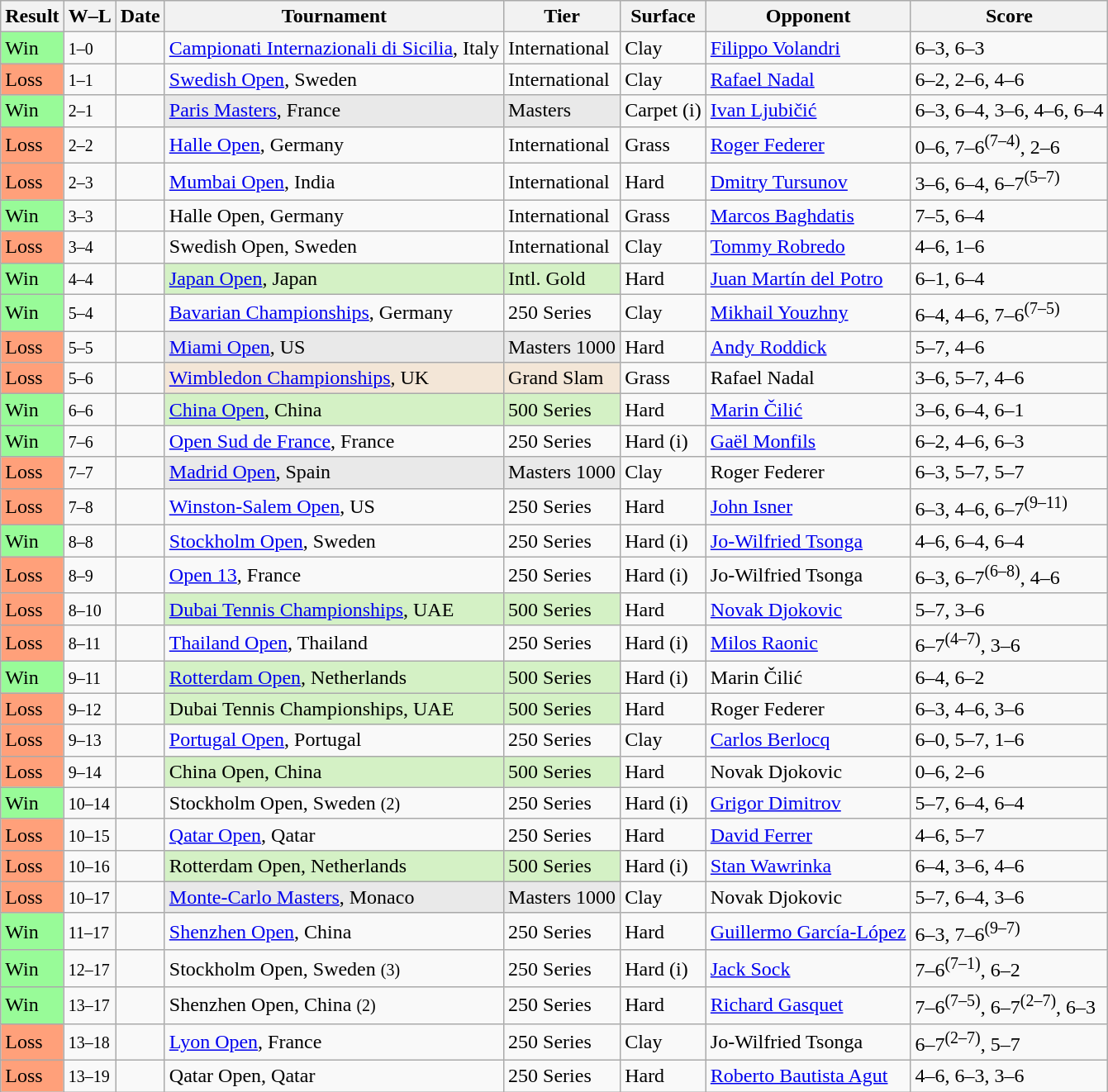<table class="sortable wikitable">
<tr>
<th>Result</th>
<th class="unsortable">W–L</th>
<th>Date</th>
<th>Tournament</th>
<th>Tier</th>
<th>Surface</th>
<th>Opponent</th>
<th class="unsortable">Score</th>
</tr>
<tr>
<td bgcolor=98FB98>Win</td>
<td><small>1–0</small></td>
<td><a href='#'></a></td>
<td><a href='#'>Campionati Internazionali di Sicilia</a>, Italy</td>
<td>International</td>
<td>Clay</td>
<td> <a href='#'>Filippo Volandri</a></td>
<td>6–3, 6–3</td>
</tr>
<tr>
<td bgcolor=FFA07A>Loss</td>
<td><small>1–1</small></td>
<td><a href='#'></a></td>
<td><a href='#'>Swedish Open</a>, Sweden</td>
<td>International</td>
<td>Clay</td>
<td> <a href='#'>Rafael Nadal</a></td>
<td>6–2, 2–6, 4–6</td>
</tr>
<tr>
<td bgcolor=98FB98>Win</td>
<td><small>2–1</small></td>
<td><a href='#'></a></td>
<td style="background:#E9E9E9;"><a href='#'>Paris Masters</a>, France</td>
<td style="background:#E9E9E9;">Masters</td>
<td>Carpet (i)</td>
<td> <a href='#'>Ivan Ljubičić</a></td>
<td>6–3, 6–4, 3–6, 4–6, 6–4</td>
</tr>
<tr>
<td bgcolor=FFA07A>Loss</td>
<td><small>2–2</small></td>
<td><a href='#'></a></td>
<td><a href='#'>Halle Open</a>, Germany</td>
<td>International</td>
<td>Grass</td>
<td> <a href='#'>Roger Federer</a></td>
<td>0–6, 7–6<sup>(7–4)</sup>, 2–6</td>
</tr>
<tr>
<td bgcolor=FFA07A>Loss</td>
<td><small>2–3</small></td>
<td><a href='#'></a></td>
<td><a href='#'>Mumbai Open</a>, India</td>
<td>International</td>
<td>Hard</td>
<td> <a href='#'>Dmitry Tursunov</a></td>
<td>3–6, 6–4, 6–7<sup>(5–7)</sup></td>
</tr>
<tr>
<td bgcolor=98FB98>Win</td>
<td><small>3–3</small></td>
<td><a href='#'></a></td>
<td>Halle Open, Germany</td>
<td>International</td>
<td>Grass</td>
<td> <a href='#'>Marcos Baghdatis</a></td>
<td>7–5, 6–4</td>
</tr>
<tr>
<td bgcolor=FFA07A>Loss</td>
<td><small>3–4</small></td>
<td><a href='#'></a></td>
<td>Swedish Open, Sweden</td>
<td>International</td>
<td>Clay</td>
<td> <a href='#'>Tommy Robredo</a></td>
<td>4–6, 1–6</td>
</tr>
<tr>
<td bgcolor=98FB98>Win</td>
<td><small>4–4</small></td>
<td><a href='#'></a></td>
<td style="background:#D4F1C5;"><a href='#'>Japan Open</a>, Japan</td>
<td style="background:#D4F1C5;">Intl. Gold</td>
<td>Hard</td>
<td> <a href='#'>Juan Martín del Potro</a></td>
<td>6–1, 6–4</td>
</tr>
<tr>
<td bgcolor=98FB98>Win</td>
<td><small>5–4</small></td>
<td><a href='#'></a></td>
<td><a href='#'>Bavarian Championships</a>, Germany</td>
<td>250 Series</td>
<td>Clay</td>
<td> <a href='#'>Mikhail Youzhny</a></td>
<td>6–4, 4–6, 7–6<sup>(7–5)</sup></td>
</tr>
<tr>
<td bgcolor=FFA07A>Loss</td>
<td><small>5–5</small></td>
<td><a href='#'></a></td>
<td style="background:#E9E9E9;"><a href='#'>Miami Open</a>, US</td>
<td style="background:#E9E9E9;">Masters 1000</td>
<td>Hard</td>
<td> <a href='#'>Andy Roddick</a></td>
<td>5–7, 4–6</td>
</tr>
<tr>
<td bgcolor=FFA07A>Loss</td>
<td><small>5–6</small></td>
<td><a href='#'></a></td>
<td style="background:#F3E6D7;"><a href='#'>Wimbledon Championships</a>, UK</td>
<td style="background:#F3E6D7;">Grand Slam</td>
<td>Grass</td>
<td> Rafael Nadal</td>
<td>3–6, 5–7, 4–6</td>
</tr>
<tr>
<td bgcolor=98FB98>Win</td>
<td><small>6–6</small></td>
<td><a href='#'></a></td>
<td style="background:#D4F1C5;"><a href='#'>China Open</a>, China</td>
<td style="background:#D4F1C5;">500 Series</td>
<td>Hard</td>
<td> <a href='#'>Marin Čilić</a></td>
<td>3–6, 6–4, 6–1</td>
</tr>
<tr>
<td bgcolor=98FB98>Win</td>
<td><small>7–6</small></td>
<td><a href='#'></a></td>
<td><a href='#'>Open Sud de France</a>, France</td>
<td>250 Series</td>
<td>Hard (i)</td>
<td> <a href='#'>Gaël Monfils</a></td>
<td>6–2, 4–6, 6–3</td>
</tr>
<tr>
<td bgcolor=FFA07A>Loss</td>
<td><small>7–7</small></td>
<td><a href='#'></a></td>
<td style="background:#E9E9E9;"><a href='#'>Madrid Open</a>, Spain</td>
<td style="background:#E9E9E9;">Masters 1000</td>
<td>Clay</td>
<td> Roger Federer</td>
<td>6–3, 5–7, 5–7</td>
</tr>
<tr>
<td bgcolor=FFA07A>Loss</td>
<td><small>7–8</small></td>
<td><a href='#'></a></td>
<td><a href='#'>Winston-Salem Open</a>, US</td>
<td>250 Series</td>
<td>Hard</td>
<td> <a href='#'>John Isner</a></td>
<td>6–3, 4–6, 6–7<sup>(9–11)</sup></td>
</tr>
<tr>
<td bgcolor=98FB98>Win</td>
<td><small>8–8</small></td>
<td><a href='#'></a></td>
<td><a href='#'>Stockholm Open</a>, Sweden</td>
<td>250 Series</td>
<td>Hard (i)</td>
<td> <a href='#'>Jo-Wilfried Tsonga</a></td>
<td>4–6, 6–4, 6–4</td>
</tr>
<tr>
<td bgcolor=FFA07A>Loss</td>
<td><small>8–9</small></td>
<td><a href='#'></a></td>
<td><a href='#'>Open 13</a>, France</td>
<td>250 Series</td>
<td>Hard (i)</td>
<td> Jo-Wilfried Tsonga</td>
<td>6–3, 6–7<sup>(6–8)</sup>, 4–6</td>
</tr>
<tr>
<td bgcolor=FFA07A>Loss</td>
<td><small>8–10</small></td>
<td><a href='#'></a></td>
<td style="background:#D4F1C5;"><a href='#'>Dubai Tennis Championships</a>, UAE</td>
<td style="background:#D4F1C5;">500 Series</td>
<td>Hard</td>
<td> <a href='#'>Novak Djokovic</a></td>
<td>5–7, 3–6</td>
</tr>
<tr>
<td bgcolor=FFA07A>Loss</td>
<td><small>8–11</small></td>
<td><a href='#'></a></td>
<td><a href='#'>Thailand Open</a>, Thailand</td>
<td>250 Series</td>
<td>Hard (i)</td>
<td> <a href='#'>Milos Raonic</a></td>
<td>6–7<sup>(4–7)</sup>, 3–6</td>
</tr>
<tr>
<td bgcolor=98FB98>Win</td>
<td><small>9–11</small></td>
<td><a href='#'></a></td>
<td style="background:#D4F1C5;"><a href='#'>Rotterdam Open</a>, Netherlands</td>
<td style="background:#D4F1C5;">500 Series</td>
<td>Hard (i)</td>
<td> Marin Čilić</td>
<td>6–4, 6–2</td>
</tr>
<tr>
<td bgcolor=FFA07A>Loss</td>
<td><small>9–12</small></td>
<td><a href='#'></a></td>
<td style="background:#D4F1C5;">Dubai Tennis Championships, UAE</td>
<td style="background:#D4F1C5;">500 Series</td>
<td>Hard</td>
<td> Roger Federer</td>
<td>6–3, 4–6, 3–6</td>
</tr>
<tr>
<td bgcolor=FFA07A>Loss</td>
<td><small>9–13</small></td>
<td><a href='#'></a></td>
<td><a href='#'>Portugal Open</a>, Portugal</td>
<td>250 Series</td>
<td>Clay</td>
<td> <a href='#'>Carlos Berlocq</a></td>
<td>6–0, 5–7, 1–6</td>
</tr>
<tr>
<td bgcolor=FFA07A>Loss</td>
<td><small>9–14</small></td>
<td><a href='#'></a></td>
<td style="background:#D4F1C5;">China Open, China</td>
<td style="background:#D4F1C5;">500 Series</td>
<td>Hard</td>
<td> Novak Djokovic</td>
<td>0–6, 2–6</td>
</tr>
<tr>
<td bgcolor=98FB98>Win</td>
<td><small>10–14</small></td>
<td><a href='#'></a></td>
<td>Stockholm Open, Sweden <small>(2)</small></td>
<td>250 Series</td>
<td>Hard (i)</td>
<td> <a href='#'>Grigor Dimitrov</a></td>
<td>5–7, 6–4, 6–4</td>
</tr>
<tr>
<td bgcolor=FFA07A>Loss</td>
<td><small>10–15</small></td>
<td><a href='#'></a></td>
<td><a href='#'>Qatar Open</a>, Qatar</td>
<td>250 Series</td>
<td>Hard</td>
<td> <a href='#'>David Ferrer</a></td>
<td>4–6, 5–7</td>
</tr>
<tr>
<td bgcolor=FFA07A>Loss</td>
<td><small>10–16</small></td>
<td><a href='#'></a></td>
<td style="background:#D4F1C5;">Rotterdam Open, Netherlands</td>
<td style="background:#D4F1C5;">500 Series</td>
<td>Hard (i)</td>
<td> <a href='#'>Stan Wawrinka</a></td>
<td>6–4, 3–6, 4–6</td>
</tr>
<tr>
<td bgcolor=FFA07A>Loss</td>
<td><small>10–17</small></td>
<td><a href='#'></a></td>
<td style="background:#E9E9E9;"><a href='#'>Monte-Carlo Masters</a>, Monaco</td>
<td style="background:#E9E9E9;">Masters 1000</td>
<td>Clay</td>
<td> Novak Djokovic</td>
<td>5–7, 6–4, 3–6</td>
</tr>
<tr>
<td bgcolor=98FB98>Win</td>
<td><small>11–17</small></td>
<td><a href='#'></a></td>
<td><a href='#'>Shenzhen Open</a>, China</td>
<td>250 Series</td>
<td>Hard</td>
<td> <a href='#'>Guillermo García-López</a></td>
<td>6–3, 7–6<sup>(9–7)</sup></td>
</tr>
<tr>
<td bgcolor=98FB98>Win</td>
<td><small>12–17</small></td>
<td><a href='#'></a></td>
<td>Stockholm Open, Sweden <small>(3)</small></td>
<td>250 Series</td>
<td>Hard (i)</td>
<td> <a href='#'>Jack Sock</a></td>
<td>7–6<sup>(7–1)</sup>, 6–2</td>
</tr>
<tr>
<td bgcolor=98FB98>Win</td>
<td><small>13–17</small></td>
<td><a href='#'></a></td>
<td>Shenzhen Open, China <small>(2)</small></td>
<td>250 Series</td>
<td>Hard</td>
<td> <a href='#'>Richard Gasquet</a></td>
<td>7–6<sup>(7–5)</sup>, 6–7<sup>(2–7)</sup>, 6–3</td>
</tr>
<tr>
<td bgcolor=FFA07A>Loss</td>
<td><small>13–18</small></td>
<td><a href='#'></a></td>
<td><a href='#'>Lyon Open</a>, France</td>
<td>250 Series</td>
<td>Clay</td>
<td> Jo-Wilfried Tsonga</td>
<td>6–7<sup>(2–7)</sup>, 5–7</td>
</tr>
<tr>
<td bgcolor=FFA07A>Loss</td>
<td><small>13–19</small></td>
<td><a href='#'></a></td>
<td>Qatar Open, Qatar</td>
<td>250 Series</td>
<td>Hard</td>
<td> <a href='#'>Roberto Bautista Agut</a></td>
<td>4–6, 6–3, 3–6</td>
</tr>
</table>
